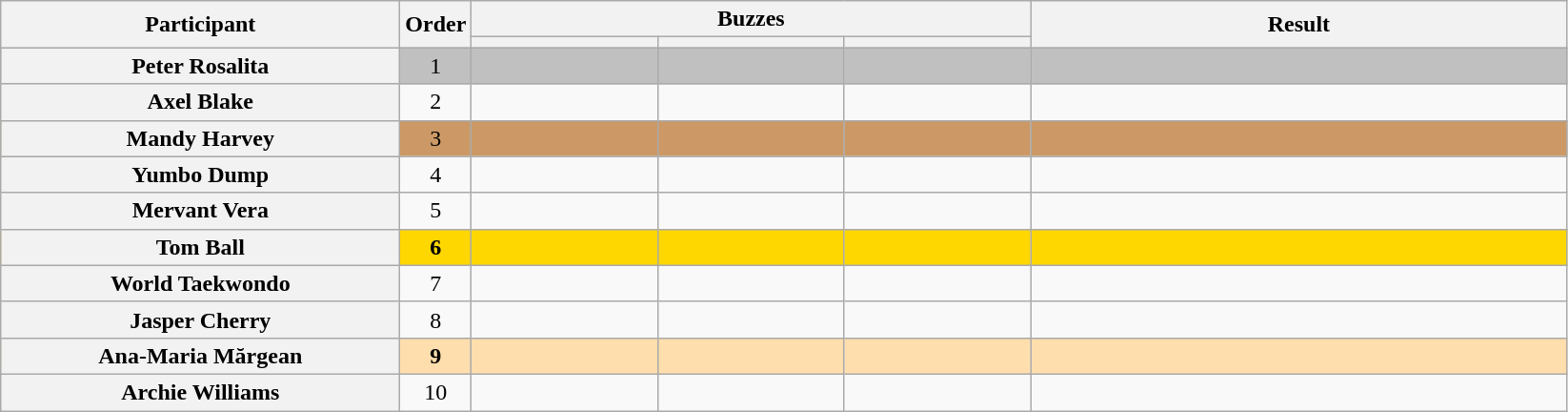<table class="wikitable plainrowheaders sortable" style="text-align:center;">
<tr>
<th scope="col" rowspan="2" class="unsortable" style="width:17em;">Participant</th>
<th scope="col" rowspan="2" style="width:1em;">Order</th>
<th scope="col" colspan="3" class="unsortable" style="width:24em;">Buzzes</th>
<th scope="col" rowspan="2" style="width:23em;">Result</th>
</tr>
<tr>
<th scope="col" class="unsortable" style="width:6em;"></th>
<th scope="col" class="unsortable" style="width:6em;"></th>
<th scope="col" class="unsortable" style="width:6em;"></th>
</tr>
<tr bgcolor=silver>
<th scope="row">Peter Rosalita</th>
<td>1</td>
<td style="text-align:center;"></td>
<td style="text-align:center;"></td>
<td style="text-align:center;"></td>
<td></td>
</tr>
<tr>
<th scope="row">Axel Blake</th>
<td>2</td>
<td style="text-align:center;"></td>
<td style="text-align:center;"></td>
<td style="text-align:center;"></td>
<td></td>
</tr>
<tr bgcolor=#c96>
<th scope="row">Mandy Harvey</th>
<td>3</td>
<td style="text-align:center;"></td>
<td style="text-align:center;"></td>
<td style="text-align:center;"></td>
<td></td>
</tr>
<tr>
<th scope="row">Yumbo Dump</th>
<td>4</td>
<td style="text-align:center;"></td>
<td style="text-align:center;"></td>
<td style="text-align:center;"></td>
<td></td>
</tr>
<tr>
<th scope="row">Mervant Vera</th>
<td>5</td>
<td style="text-align:center;"></td>
<td style="text-align:center;"></td>
<td style="text-align:center;"></td>
<td></td>
</tr>
<tr bgcolor=gold>
<th scope="row"><strong>Tom Ball</strong></th>
<td><strong>6</strong></td>
<td style="text-align:center;"></td>
<td style="text-align:center;"></td>
<td style="text-align:center;"></td>
<td><strong></strong></td>
</tr>
<tr>
<th scope="row">World Taekwondo</th>
<td>7</td>
<td style="text-align:center;"></td>
<td style="text-align:center;"></td>
<td style="text-align:center;"></td>
<td></td>
</tr>
<tr>
<th scope="row">Jasper Cherry</th>
<td>8</td>
<td style="text-align:center;"></td>
<td style="text-align:center;"></td>
<td style="text-align:center;"></td>
<td></td>
</tr>
<tr bgcolor=NavajoWhite>
<th scope="row"><strong>Ana-Maria Mărgean</strong></th>
<td><strong>9</strong></td>
<td style="text-align:center;"></td>
<td style="text-align:center;"></td>
<td style="text-align:center;"></td>
<td><strong></strong></td>
</tr>
<tr>
<th scope="row">Archie Williams</th>
<td>10</td>
<td style="text-align:center;"></td>
<td style="text-align:center;"></td>
<td style="text-align:center;"></td>
<td></td>
</tr>
</table>
